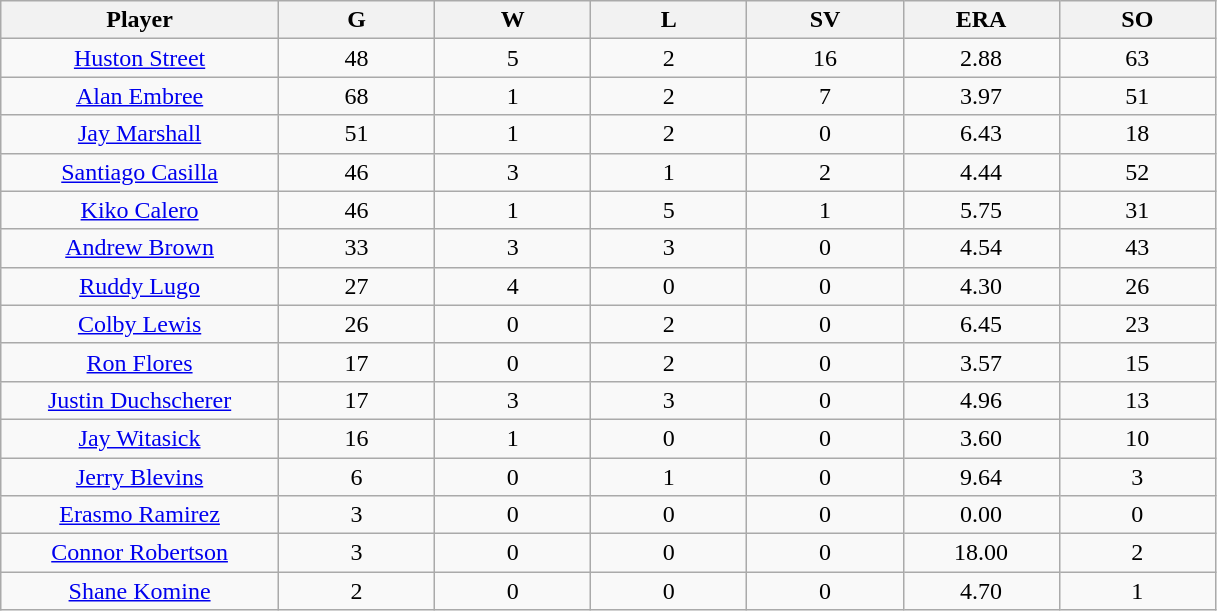<table class="wikitable sortable">
<tr>
<th bgcolor="#DDDDFF" width="16%">Player</th>
<th bgcolor="#DDDDFF" width="9%">G</th>
<th bgcolor="#DDDDFF" width="9%">W</th>
<th bgcolor="#DDDDFF" width="9%">L</th>
<th bgcolor="#DDDDFF" width="9%">SV</th>
<th bgcolor="#DDDDFF" width="9%">ERA</th>
<th bgcolor="#DDDDFF" width="9%">SO</th>
</tr>
<tr align=center>
<td><a href='#'>Huston Street</a></td>
<td>48</td>
<td>5</td>
<td>2</td>
<td>16</td>
<td>2.88</td>
<td>63</td>
</tr>
<tr align=center>
<td><a href='#'>Alan Embree</a></td>
<td>68</td>
<td>1</td>
<td>2</td>
<td>7</td>
<td>3.97</td>
<td>51</td>
</tr>
<tr align=center>
<td><a href='#'>Jay Marshall</a></td>
<td>51</td>
<td>1</td>
<td>2</td>
<td>0</td>
<td>6.43</td>
<td>18</td>
</tr>
<tr align=center>
<td><a href='#'>Santiago Casilla</a></td>
<td>46</td>
<td>3</td>
<td>1</td>
<td>2</td>
<td>4.44</td>
<td>52</td>
</tr>
<tr align=center>
<td><a href='#'>Kiko Calero</a></td>
<td>46</td>
<td>1</td>
<td>5</td>
<td>1</td>
<td>5.75</td>
<td>31</td>
</tr>
<tr align=center>
<td><a href='#'>Andrew Brown</a></td>
<td>33</td>
<td>3</td>
<td>3</td>
<td>0</td>
<td>4.54</td>
<td>43</td>
</tr>
<tr align=center>
<td><a href='#'>Ruddy Lugo</a></td>
<td>27</td>
<td>4</td>
<td>0</td>
<td>0</td>
<td>4.30</td>
<td>26</td>
</tr>
<tr align=center>
<td><a href='#'>Colby Lewis</a></td>
<td>26</td>
<td>0</td>
<td>2</td>
<td>0</td>
<td>6.45</td>
<td>23</td>
</tr>
<tr align=center>
<td><a href='#'>Ron Flores</a></td>
<td>17</td>
<td>0</td>
<td>2</td>
<td>0</td>
<td>3.57</td>
<td>15</td>
</tr>
<tr align=center>
<td><a href='#'>Justin Duchscherer</a></td>
<td>17</td>
<td>3</td>
<td>3</td>
<td>0</td>
<td>4.96</td>
<td>13</td>
</tr>
<tr align=center>
<td><a href='#'>Jay Witasick</a></td>
<td>16</td>
<td>1</td>
<td>0</td>
<td>0</td>
<td>3.60</td>
<td>10</td>
</tr>
<tr align=center>
<td><a href='#'>Jerry Blevins</a></td>
<td>6</td>
<td>0</td>
<td>1</td>
<td>0</td>
<td>9.64</td>
<td>3</td>
</tr>
<tr align=center>
<td><a href='#'>Erasmo Ramirez</a></td>
<td>3</td>
<td>0</td>
<td>0</td>
<td>0</td>
<td>0.00</td>
<td>0</td>
</tr>
<tr align=center>
<td><a href='#'>Connor Robertson</a></td>
<td>3</td>
<td>0</td>
<td>0</td>
<td>0</td>
<td>18.00</td>
<td>2</td>
</tr>
<tr align=center>
<td><a href='#'>Shane Komine</a></td>
<td>2</td>
<td>0</td>
<td>0</td>
<td>0</td>
<td>4.70</td>
<td>1</td>
</tr>
</table>
